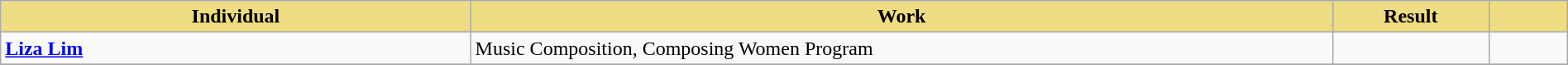<table class="wikitable" width="100%">
<tr>
<th style="width:30%;background:#EEDD82;">Individual</th>
<th style="width:55%;background:#EEDD82;">Work</th>
<th style="width:10%;background:#EEDD82;">Result</th>
<th style="width:5%;background:#EEDD82;"></th>
</tr>
<tr>
<td><strong><a href='#'>Liza Lim</a></strong></td>
<td>Music Composition, Composing Women Program</td>
<td></td>
<td></td>
</tr>
<tr>
</tr>
</table>
